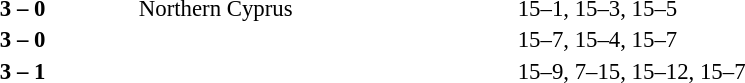<table width=100% cellspacing=1>
<tr>
<th width=20%></th>
<th width=12%></th>
<th width=20%></th>
<th width=33%></th>
<td></td>
</tr>
<tr style=font-size:95%>
<td align=right><strong></strong></td>
<td align=center><strong>3 – 0</strong></td>
<td> Northern Cyprus</td>
<td>15–1, 15–3, 15–5</td>
<td></td>
</tr>
<tr style=font-size:95%>
<td align=right><strong></strong></td>
<td align=center><strong>3 – 0</strong></td>
<td></td>
<td>15–7, 15–4, 15–7</td>
<td></td>
</tr>
<tr style=font-size:95%>
<td align=right><strong></strong></td>
<td align=center><strong>3 – 1</strong></td>
<td></td>
<td>15–9, 7–15, 15–12, 15–7</td>
<td></td>
</tr>
</table>
